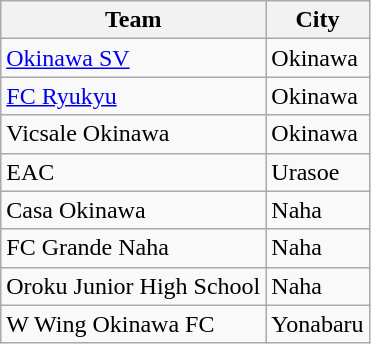<table class="wikitable sortable">
<tr>
<th>Team</th>
<th>City</th>
</tr>
<tr>
<td><a href='#'>Okinawa SV</a></td>
<td>Okinawa</td>
</tr>
<tr>
<td><a href='#'>FC Ryukyu</a></td>
<td>Okinawa</td>
</tr>
<tr>
<td>Vicsale Okinawa</td>
<td>Okinawa</td>
</tr>
<tr>
<td>EAC</td>
<td>Urasoe</td>
</tr>
<tr>
<td>Casa Okinawa</td>
<td>Naha</td>
</tr>
<tr>
<td>FC Grande Naha</td>
<td>Naha</td>
</tr>
<tr>
<td>Oroku Junior High School</td>
<td>Naha</td>
</tr>
<tr>
<td>W Wing Okinawa FC</td>
<td>Yonabaru</td>
</tr>
</table>
